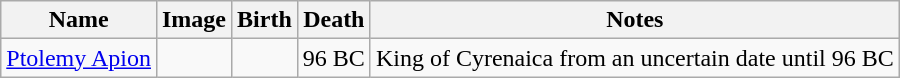<table class="wikitable">
<tr>
<th>Name</th>
<th>Image</th>
<th>Birth</th>
<th>Death</th>
<th>Notes</th>
</tr>
<tr>
<td><a href='#'>Ptolemy Apion</a></td>
<td></td>
<td></td>
<td>96 BC</td>
<td>King of Cyrenaica from an uncertain date until 96 BC</td>
</tr>
</table>
